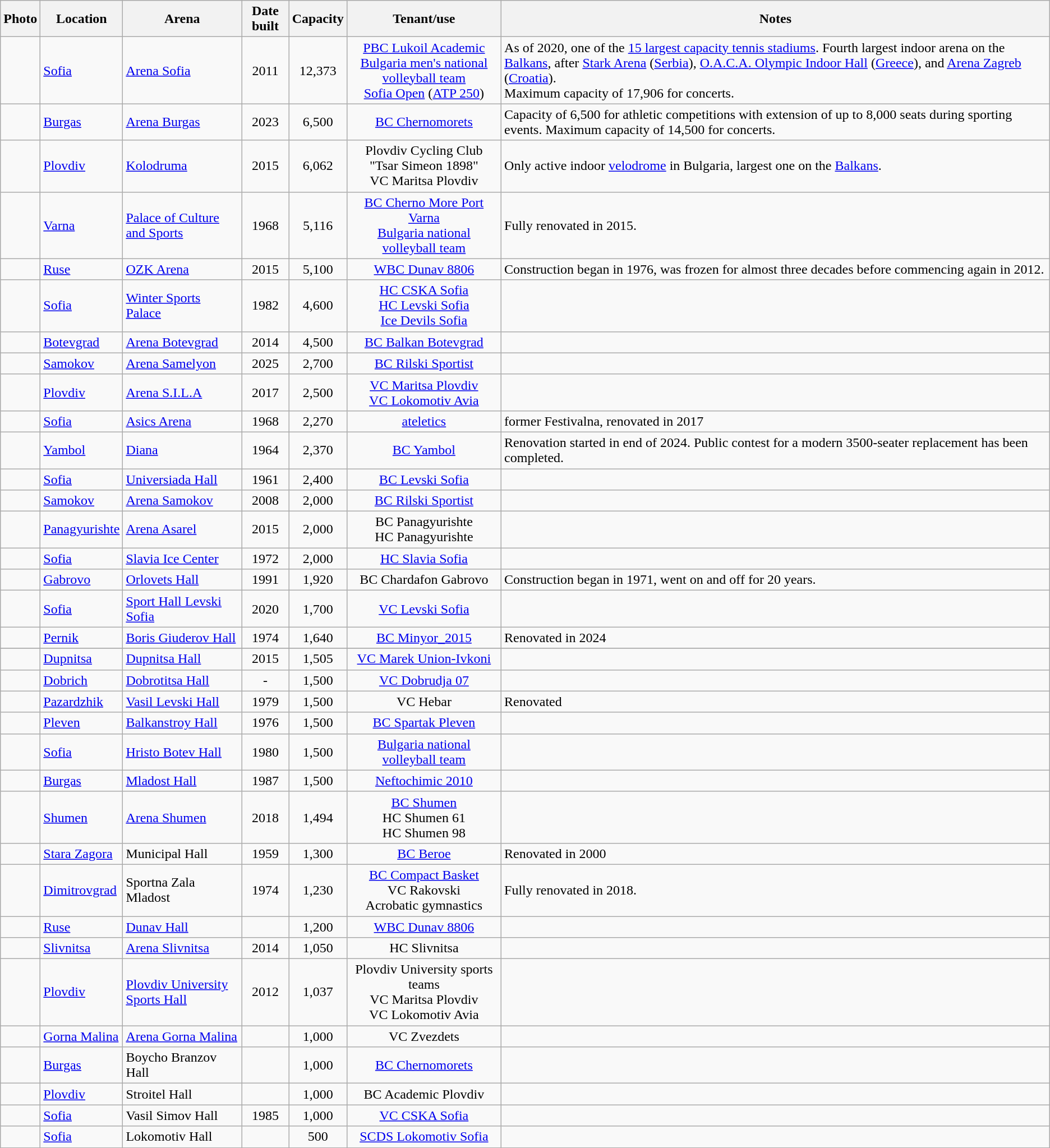<table class="wikitable sortable">
<tr>
<th>Photo</th>
<th>Location</th>
<th>Arena</th>
<th>Date built</th>
<th>Capacity</th>
<th>Tenant/use</th>
<th>Notes</th>
</tr>
<tr>
<td></td>
<td><a href='#'>Sofia</a></td>
<td><a href='#'>Arena Sofia</a></td>
<td align=center>2011</td>
<td align=center>12,373</td>
<td align=center><a href='#'>PBC Lukoil Academic</a><br><a href='#'>Bulgaria men's national volleyball team</a><br><a href='#'>Sofia Open</a> (<a href='#'>ATP 250</a>)</td>
<td>As of 2020, one of the <a href='#'>15 largest capacity tennis stadiums</a>. Fourth largest indoor arena on the <a href='#'>Balkans</a>, after <a href='#'>Stark Arena</a> (<a href='#'>Serbia</a>), <a href='#'>O.A.C.A. Olympic Indoor Hall</a> (<a href='#'>Greece</a>), and <a href='#'>Arena Zagreb</a> (<a href='#'>Croatia</a>).<br>Maximum capacity of 17,906 for concerts.</td>
</tr>
<tr>
<td></td>
<td><a href='#'>Burgas</a></td>
<td><a href='#'>Arena Burgas</a></td>
<td align=center>2023</td>
<td align=center>6,500</td>
<td align=center><a href='#'>BC Chernomorets</a></td>
<td>Capacity of 6,500 for athletic competitions with extension of up to 8,000 seats during sporting events. Maximum capacity of 14,500 for concerts.</td>
</tr>
<tr>
<td></td>
<td><a href='#'>Plovdiv</a></td>
<td><a href='#'>Kolodruma</a></td>
<td align=center>2015</td>
<td align=center>6,062</td>
<td align=center>Plovdiv Cycling Club "Tsar Simeon 1898"<br>VC Maritsa Plovdiv</td>
<td>Only active indoor <a href='#'>velodrome</a> in Bulgaria, largest one on the <a href='#'>Balkans</a>.</td>
</tr>
<tr>
<td></td>
<td><a href='#'>Varna</a></td>
<td><a href='#'>Palace of Culture and Sports</a></td>
<td align=center>1968</td>
<td align=center>5,116</td>
<td align=center><a href='#'>BC Cherno More Port Varna</a><br><a href='#'>Bulgaria national volleyball team</a></td>
<td>Fully renovated in 2015.</td>
</tr>
<tr>
<td></td>
<td><a href='#'>Ruse</a></td>
<td><a href='#'>OZK Arena</a></td>
<td align=center>2015</td>
<td align=center>5,100</td>
<td align=center><a href='#'>WBC Dunav 8806</a></td>
<td>Construction began in 1976, was frozen for almost three decades before commencing again in 2012.</td>
</tr>
<tr>
<td></td>
<td><a href='#'>Sofia</a></td>
<td><a href='#'>Winter Sports Palace</a></td>
<td align=center>1982</td>
<td align=center>4,600 </td>
<td align=center><a href='#'>HC CSKA Sofia</a><br><a href='#'>HC Levski Sofia</a><br><a href='#'>Ice Devils Sofia</a></td>
<td></td>
</tr>
<tr>
<td></td>
<td><a href='#'>Botevgrad</a></td>
<td><a href='#'>Arena Botevgrad</a></td>
<td align=center>2014</td>
<td align=center>4,500</td>
<td align=center><a href='#'>BC Balkan Botevgrad</a></td>
<td></td>
</tr>
<tr>
<td></td>
<td><a href='#'>Samokov</a></td>
<td><a href='#'>Arena Samelyon</a></td>
<td align=center>2025</td>
<td align=center>2,700</td>
<td align=center><a href='#'>BC Rilski Sportist</a></td>
<td></td>
</tr>
<tr>
<td></td>
<td><a href='#'>Plovdiv</a></td>
<td><a href='#'>Arena S.I.L.A</a></td>
<td align=center>2017</td>
<td align=center>2,500</td>
<td align=center><a href='#'>VC Maritsa Plovdiv</a><br><a href='#'>VC Lokomotiv Avia</a></td>
<td></td>
</tr>
<tr>
<td></td>
<td><a href='#'>Sofia</a></td>
<td><a href='#'>Asics Arena</a></td>
<td align=center>1968</td>
<td align=center>2,270</td>
<td align=center><a href='#'>ateletics</a></td>
<td>former Festivalna, renovated in 2017</td>
</tr>
<tr>
<td></td>
<td><a href='#'>Yambol</a></td>
<td><a href='#'>Diana</a></td>
<td align=center>1964</td>
<td align=center>2,370</td>
<td align=center><a href='#'>BC Yambol</a></td>
<td>Renovation started in end of 2024. Public contest for a modern 3500-seater replacement has been completed.</td>
</tr>
<tr>
<td></td>
<td><a href='#'>Sofia</a></td>
<td><a href='#'>Universiada Hall</a></td>
<td align=center>1961</td>
<td align=center>2,400</td>
<td align=center><a href='#'>BC Levski Sofia</a></td>
<td></td>
</tr>
<tr>
<td></td>
<td><a href='#'>Samokov</a></td>
<td><a href='#'>Arena Samokov</a></td>
<td align=center>2008</td>
<td align=center>2,000</td>
<td align=center><a href='#'>BC Rilski Sportist</a></td>
<td></td>
</tr>
<tr>
<td></td>
<td><a href='#'>Panagyurishte</a></td>
<td><a href='#'>Arena Asarel</a></td>
<td align=center>2015</td>
<td align=center>2,000</td>
<td align=center>BC Panagyurishte <br> HC Panagyurishte</td>
<td></td>
</tr>
<tr>
<td></td>
<td><a href='#'>Sofia</a></td>
<td><a href='#'>Slavia Ice Center</a></td>
<td align=center>1972</td>
<td align=center>2,000</td>
<td align=center><a href='#'>HC Slavia Sofia</a></td>
<td></td>
</tr>
<tr>
<td></td>
<td><a href='#'>Gabrovo</a></td>
<td><a href='#'>Orlovets Hall</a></td>
<td align=center>1991</td>
<td align=center>1,920</td>
<td align=center>BC Chardafon Gabrovo</td>
<td>Construction began in 1971, went on and off for 20 years.</td>
</tr>
<tr>
<td></td>
<td><a href='#'>Sofia</a></td>
<td><a href='#'>Sport Hall Levski Sofia</a></td>
<td align=center>2020</td>
<td align=center>1,700</td>
<td align=center><a href='#'>VC Levski Sofia</a></td>
<td></td>
</tr>
<tr>
<td></td>
<td><a href='#'>Pernik</a></td>
<td><a href='#'>Boris Giuderov Hall</a></td>
<td align=center>1974</td>
<td align=center>1,640</td>
<td align=center><a href='#'>BC Minyor_2015</a></td>
<td>Renovated in 2024</td>
</tr>
<tr>
</tr>
<tr>
<td></td>
<td><a href='#'>Dupnitsa</a></td>
<td><a href='#'>Dupnitsa Hall</a></td>
<td align=center>2015</td>
<td align=center>1,505</td>
<td align=center><a href='#'>VC Marek Union-Ivkoni</a></td>
<td></td>
</tr>
<tr>
<td></td>
<td><a href='#'>Dobrich</a></td>
<td><a href='#'>Dobrotitsa Hall</a></td>
<td align=center>-</td>
<td align=center>1,500</td>
<td align=center><a href='#'>VC Dobrudja 07</a></td>
<td></td>
</tr>
<tr>
<td></td>
<td><a href='#'>Pazardzhik</a></td>
<td><a href='#'>Vasil Levski Hall</a></td>
<td align=center>1979</td>
<td align=center>1,500</td>
<td align=center>VC Hebar</td>
<td>Renovated</td>
</tr>
<tr>
<td></td>
<td><a href='#'>Pleven</a></td>
<td><a href='#'>Balkanstroy Hall</a></td>
<td align=center>1976</td>
<td align=center>1,500</td>
<td align=center><a href='#'>BC Spartak Pleven</a></td>
<td></td>
</tr>
<tr>
<td></td>
<td><a href='#'>Sofia</a></td>
<td><a href='#'>Hristo Botev Hall</a></td>
<td align=center>1980</td>
<td align=center>1,500</td>
<td align=center><a href='#'>Bulgaria national volleyball team</a></td>
<td></td>
</tr>
<tr>
<td></td>
<td><a href='#'>Burgas</a></td>
<td><a href='#'>Mladost Hall</a></td>
<td align=center>1987</td>
<td align=center>1,500</td>
<td align=center><a href='#'>Neftochimic 2010</a></td>
<td></td>
</tr>
<tr>
<td></td>
<td><a href='#'>Shumen</a></td>
<td><a href='#'>Arena Shumen</a></td>
<td align=center>2018</td>
<td align=center>1,494</td>
<td align=center><a href='#'>BC Shumen</a><br>HC Shumen 61<br>HC Shumen 98</td>
<td></td>
</tr>
<tr>
<td></td>
<td><a href='#'>Stara Zagora</a></td>
<td>Municipal Hall</td>
<td align=center>1959</td>
<td align=center>1,300</td>
<td align=center><a href='#'>BC Beroe</a></td>
<td>Renovated in 2000</td>
</tr>
<tr>
<td></td>
<td><a href='#'>Dimitrovgrad</a></td>
<td>Sportna Zala Mladost</td>
<td align=center>1974</td>
<td align=center>1,230</td>
<td align=center><a href='#'>BC Compact Basket</a><br>VC Rakovski<br>Acrobatic gymnastics</td>
<td>Fully renovated in 2018.</td>
</tr>
<tr>
<td></td>
<td><a href='#'>Ruse</a></td>
<td><a href='#'>Dunav Hall</a></td>
<td align=center></td>
<td align=center>1,200</td>
<td align=center><a href='#'>WBC Dunav 8806</a></td>
<td></td>
</tr>
<tr>
<td></td>
<td><a href='#'>Slivnitsa</a></td>
<td><a href='#'>Arena Slivnitsa</a></td>
<td align=center>2014</td>
<td align=center>1,050</td>
<td align=center>HC Slivnitsa</td>
<td></td>
</tr>
<tr>
<td></td>
<td><a href='#'>Plovdiv</a></td>
<td><a href='#'>Plovdiv University Sports Hall</a></td>
<td align=center>2012</td>
<td align=center>1,037</td>
<td align=center>Plovdiv University sports teams<br>VC Maritsa Plovdiv<br>VC Lokomotiv Avia</td>
<td></td>
</tr>
<tr>
<td></td>
<td><a href='#'>Gorna Malina</a></td>
<td><a href='#'>Arena Gorna Malina</a></td>
<td align=center></td>
<td align=center>1,000</td>
<td align=center>VC Zvezdets</td>
<td></td>
</tr>
<tr>
<td></td>
<td><a href='#'>Burgas</a></td>
<td>Boycho Branzov Hall</td>
<td align=center></td>
<td align=center>1,000</td>
<td align=center><a href='#'>BC Chernomorets</a></td>
<td></td>
</tr>
<tr>
<td></td>
<td><a href='#'>Plovdiv</a></td>
<td>Stroitel Hall</td>
<td align=center></td>
<td align=center>1,000</td>
<td align=center>BC Academic Plovdiv</td>
<td></td>
</tr>
<tr>
<td></td>
<td><a href='#'>Sofia</a></td>
<td>Vasil Simov Hall</td>
<td align=center>1985</td>
<td align=center>1,000</td>
<td align=center><a href='#'>VC CSKA Sofia</a></td>
<td></td>
</tr>
<tr>
<td></td>
<td><a href='#'>Sofia</a></td>
<td>Lokomotiv Hall</td>
<td align=center></td>
<td align=center>500</td>
<td align=center><a href='#'>SCDS Lokomotiv Sofia</a></td>
<td></td>
</tr>
<tr>
</tr>
</table>
